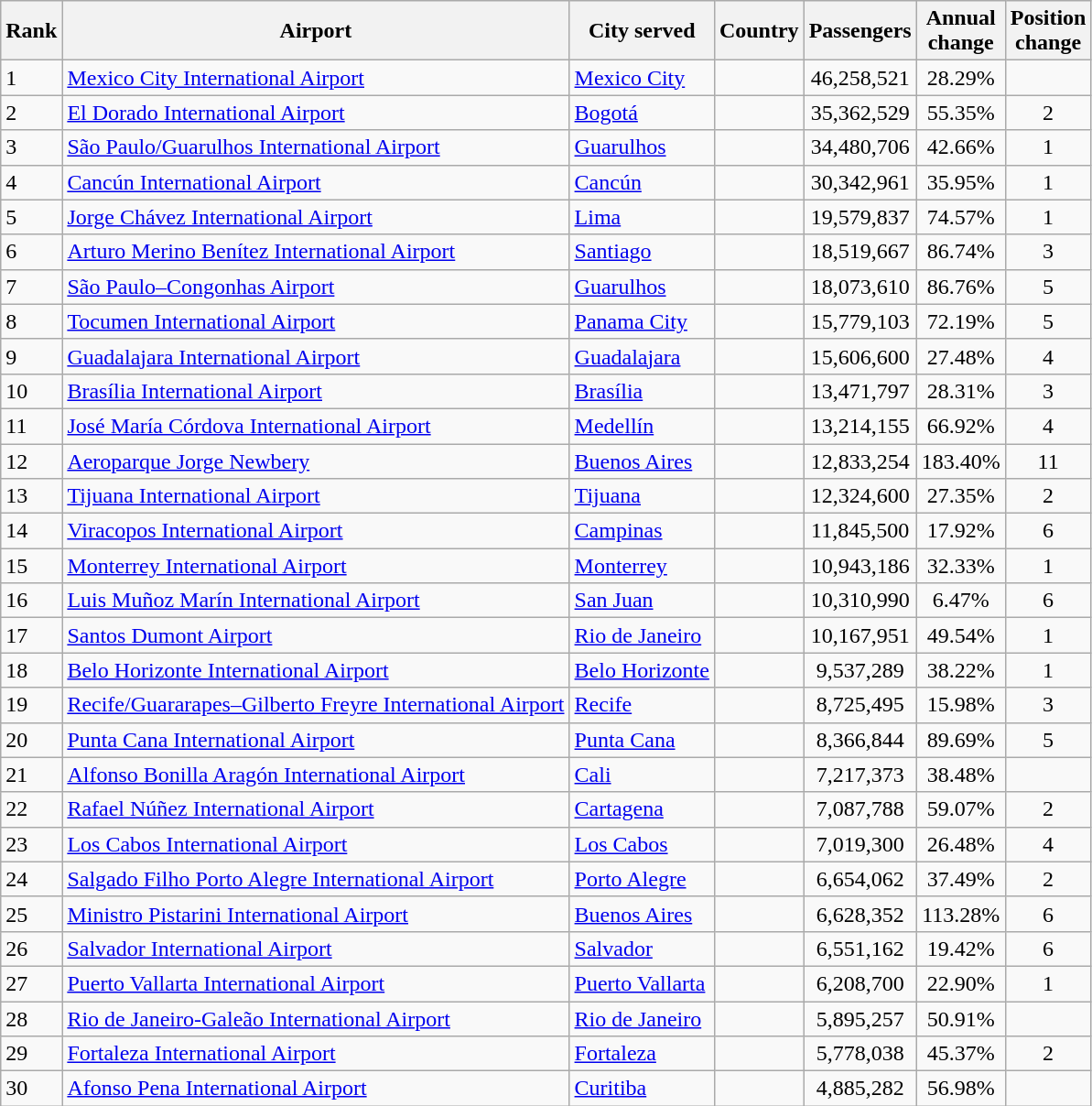<table class="wikitable sortable">
<tr>
<th>Rank</th>
<th>Airport</th>
<th>City served</th>
<th>Country</th>
<th>Passengers</th>
<th>Annual<br>change</th>
<th>Position<br>change</th>
</tr>
<tr>
<td>1</td>
<td><a href='#'>Mexico City International Airport</a></td>
<td><a href='#'>Mexico City</a></td>
<td></td>
<td align="center">46,258,521</td>
<td align="center">28.29%</td>
<td align="center"></td>
</tr>
<tr>
<td>2</td>
<td><a href='#'>El Dorado International Airport</a></td>
<td><a href='#'>Bogotá</a></td>
<td></td>
<td align="center">35,362,529</td>
<td align="center">55.35%</td>
<td align="center">2</td>
</tr>
<tr>
<td>3</td>
<td><a href='#'>São Paulo/Guarulhos International Airport</a></td>
<td><a href='#'>Guarulhos</a></td>
<td></td>
<td align="center">34,480,706</td>
<td align="center">42.66%</td>
<td align="center">1</td>
</tr>
<tr>
<td>4</td>
<td><a href='#'>Cancún International Airport</a></td>
<td><a href='#'>Cancún</a></td>
<td></td>
<td align="center">30,342,961</td>
<td align="center">35.95%</td>
<td align="center">1</td>
</tr>
<tr>
<td>5</td>
<td><a href='#'>Jorge Chávez International Airport</a></td>
<td><a href='#'>Lima</a></td>
<td></td>
<td align="center">19,579,837</td>
<td align="center">74.57%</td>
<td align="center">1</td>
</tr>
<tr>
<td>6</td>
<td><a href='#'>Arturo Merino Benítez International Airport</a></td>
<td><a href='#'>Santiago</a></td>
<td></td>
<td align="center">18,519,667</td>
<td align="center">86.74%</td>
<td align="center">3</td>
</tr>
<tr>
<td>7</td>
<td><a href='#'>São Paulo–Congonhas Airport</a></td>
<td><a href='#'>Guarulhos</a></td>
<td></td>
<td align="center">18,073,610</td>
<td align="center">86.76%</td>
<td align="center">5</td>
</tr>
<tr>
<td>8</td>
<td><a href='#'>Tocumen International Airport</a></td>
<td><a href='#'>Panama City</a></td>
<td></td>
<td align="center">15,779,103</td>
<td align="center">72.19%</td>
<td align="center">5</td>
</tr>
<tr>
<td>9</td>
<td><a href='#'>Guadalajara International Airport</a></td>
<td><a href='#'>Guadalajara</a></td>
<td></td>
<td align="center">15,606,600</td>
<td align="center">27.48%</td>
<td align="center">4</td>
</tr>
<tr>
<td>10</td>
<td><a href='#'>Brasília International Airport</a></td>
<td><a href='#'>Brasília</a></td>
<td></td>
<td align="center">13,471,797</td>
<td align="center">28.31%</td>
<td align="center">3</td>
</tr>
<tr>
<td>11</td>
<td><a href='#'>José María Córdova International Airport</a></td>
<td><a href='#'>Medellín</a></td>
<td></td>
<td align="center">13,214,155</td>
<td align="center">66.92%</td>
<td align="center">4</td>
</tr>
<tr>
<td>12</td>
<td><a href='#'>Aeroparque Jorge Newbery</a></td>
<td><a href='#'>Buenos Aires</a></td>
<td></td>
<td align="center">12,833,254</td>
<td align="center">183.40%</td>
<td align="center">11</td>
</tr>
<tr>
<td>13</td>
<td><a href='#'>Tijuana International Airport</a></td>
<td><a href='#'>Tijuana</a></td>
<td></td>
<td align="center">12,324,600</td>
<td align="center">27.35%</td>
<td align="center">2</td>
</tr>
<tr>
<td>14</td>
<td><a href='#'>Viracopos International Airport</a></td>
<td><a href='#'>Campinas</a></td>
<td></td>
<td align="center">11,845,500</td>
<td align="center">17.92%</td>
<td align="center">6</td>
</tr>
<tr>
<td>15</td>
<td><a href='#'>Monterrey International Airport</a></td>
<td><a href='#'>Monterrey</a></td>
<td></td>
<td align="center">10,943,186</td>
<td align="center">32.33%</td>
<td align="center">1</td>
</tr>
<tr>
<td>16</td>
<td><a href='#'>Luis Muñoz Marín International Airport</a></td>
<td><a href='#'>San Juan</a></td>
<td></td>
<td align="center">10,310,990</td>
<td align="center">6.47%</td>
<td align="center">6</td>
</tr>
<tr>
<td>17</td>
<td><a href='#'>Santos Dumont Airport</a></td>
<td><a href='#'>Rio de Janeiro</a></td>
<td></td>
<td align="center">10,167,951</td>
<td align="center">49.54%</td>
<td align="center">1</td>
</tr>
<tr>
<td>18</td>
<td><a href='#'>Belo Horizonte International Airport</a></td>
<td><a href='#'>Belo Horizonte</a></td>
<td></td>
<td align="center">9,537,289</td>
<td align="center">38.22%</td>
<td align="center">1</td>
</tr>
<tr>
<td>19</td>
<td><a href='#'>Recife/Guararapes–Gilberto Freyre International Airport</a></td>
<td><a href='#'>Recife</a></td>
<td></td>
<td align="center">8,725,495</td>
<td align="center">15.98%</td>
<td align="center">3</td>
</tr>
<tr>
<td>20</td>
<td><a href='#'>Punta Cana International Airport</a></td>
<td><a href='#'>Punta Cana</a></td>
<td></td>
<td align="center">8,366,844</td>
<td align="center">89.69%</td>
<td align="center">5</td>
</tr>
<tr>
<td>21</td>
<td><a href='#'>Alfonso Bonilla Aragón International Airport</a></td>
<td><a href='#'>Cali</a></td>
<td></td>
<td align="center">7,217,373 </td>
<td align="center">38.48%</td>
<td align="center"></td>
</tr>
<tr>
<td>22</td>
<td><a href='#'>Rafael Núñez International Airport</a></td>
<td><a href='#'>Cartagena</a></td>
<td></td>
<td align="center">7,087,788</td>
<td align="center">59.07%</td>
<td align="center">2</td>
</tr>
<tr>
<td>23</td>
<td><a href='#'>Los Cabos International Airport</a></td>
<td><a href='#'>Los Cabos</a></td>
<td></td>
<td align="center">7,019,300</td>
<td align="center">26.48%</td>
<td align="center">4</td>
</tr>
<tr>
<td>24</td>
<td><a href='#'>Salgado Filho Porto Alegre International Airport</a></td>
<td><a href='#'>Porto Alegre</a></td>
<td></td>
<td align="center">6,654,062</td>
<td align="center">37.49%</td>
<td align="center">2</td>
</tr>
<tr>
<td>25</td>
<td><a href='#'>Ministro Pistarini International Airport</a></td>
<td><a href='#'>Buenos Aires</a></td>
<td></td>
<td align="center">6,628,352</td>
<td align="center">113.28%</td>
<td align="center">6</td>
</tr>
<tr>
<td>26</td>
<td><a href='#'>Salvador International Airport</a></td>
<td><a href='#'>Salvador</a></td>
<td></td>
<td align="center">6,551,162</td>
<td align="center">19.42%</td>
<td align="center">6</td>
</tr>
<tr>
<td>27</td>
<td><a href='#'>Puerto Vallarta International Airport</a></td>
<td><a href='#'>Puerto Vallarta</a></td>
<td></td>
<td align="center">6,208,700</td>
<td align="center">22.90%</td>
<td align="center">1</td>
</tr>
<tr>
<td>28</td>
<td><a href='#'>Rio de Janeiro-Galeão International Airport</a></td>
<td><a href='#'>Rio de Janeiro</a></td>
<td></td>
<td align="center">5,895,257</td>
<td align="center">50.91%</td>
<td align="center"></td>
</tr>
<tr>
<td>29</td>
<td><a href='#'>Fortaleza International Airport</a></td>
<td><a href='#'>Fortaleza</a></td>
<td></td>
<td align="center">5,778,038</td>
<td align="center">45.37%</td>
<td align="center">2</td>
</tr>
<tr>
<td>30</td>
<td><a href='#'>Afonso Pena International Airport</a></td>
<td><a href='#'>Curitiba</a></td>
<td></td>
<td align="center">4,885,282</td>
<td align="center">56.98%</td>
<td align="center"></td>
</tr>
</table>
